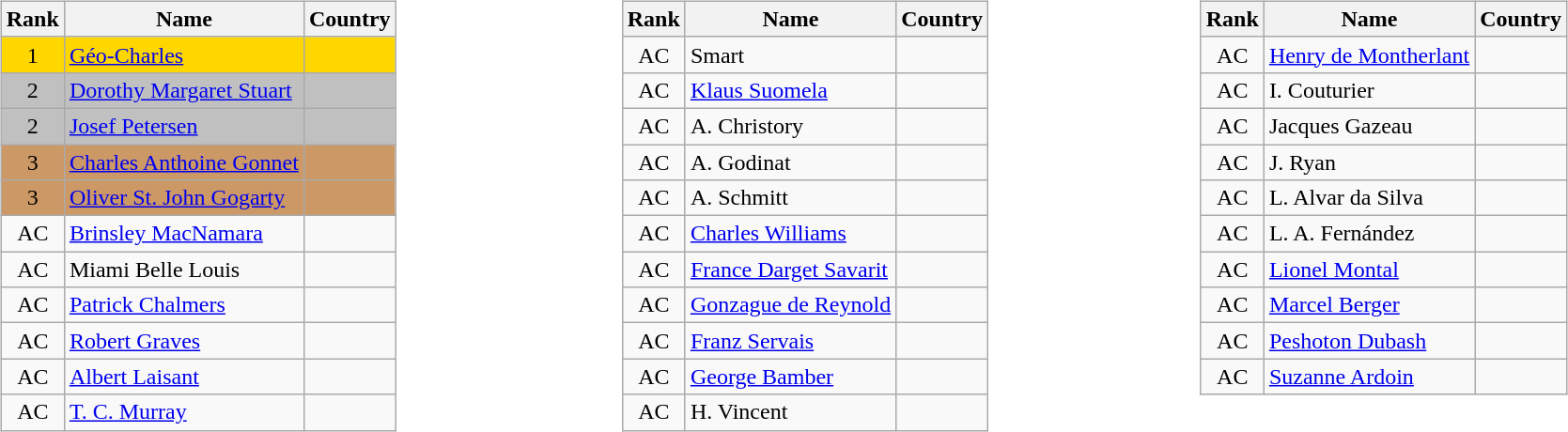<table width="100%">
<tr valign="top">
<td><br><table class="wikitable sortable" style="text-align:center">
<tr>
<th>Rank</th>
<th>Name</th>
<th>Country</th>
</tr>
<tr bgcolor=gold>
<td>1</td>
<td align="left"><a href='#'>Géo-Charles</a></td>
<td align="left"></td>
</tr>
<tr bgcolor=silver>
<td>2</td>
<td align="left"><a href='#'>Dorothy Margaret Stuart</a></td>
<td align="left"></td>
</tr>
<tr bgcolor=silver>
<td>2</td>
<td align="left"><a href='#'>Josef Petersen</a></td>
<td align="left"></td>
</tr>
<tr bgcolor=#CC9966>
<td>3</td>
<td align="left"><a href='#'>Charles Anthoine Gonnet</a></td>
<td align="left"></td>
</tr>
<tr bgcolor=#CC9966>
<td>3</td>
<td align="left"><a href='#'>Oliver St. John Gogarty</a></td>
<td align="left"></td>
</tr>
<tr>
<td>AC</td>
<td align="left"><a href='#'>Brinsley MacNamara</a></td>
<td align="left"></td>
</tr>
<tr>
<td>AC</td>
<td align="left">Miami Belle Louis</td>
<td align="left"></td>
</tr>
<tr>
<td>AC</td>
<td align="left"><a href='#'>Patrick Chalmers</a></td>
<td align="left"></td>
</tr>
<tr>
<td>AC</td>
<td align="left"><a href='#'>Robert Graves</a></td>
<td align="left"></td>
</tr>
<tr>
<td>AC</td>
<td align="left"><a href='#'>Albert Laisant</a></td>
<td align="left"></td>
</tr>
<tr>
<td>AC</td>
<td align="left"><a href='#'>T. C. Murray</a></td>
<td align="left"></td>
</tr>
</table>
</td>
<td><br><table class="wikitable sortable" style="text-align:center">
<tr>
<th>Rank</th>
<th>Name</th>
<th>Country</th>
</tr>
<tr>
<td>AC</td>
<td align="left">Smart</td>
<td align="left"></td>
</tr>
<tr>
<td>AC</td>
<td align="left"><a href='#'>Klaus Suomela</a></td>
<td align="left"></td>
</tr>
<tr>
<td>AC</td>
<td align="left">A. Christory</td>
<td align="left"></td>
</tr>
<tr>
<td>AC</td>
<td align="left">A. Godinat</td>
<td align="left"></td>
</tr>
<tr>
<td>AC</td>
<td align="left">A. Schmitt</td>
<td align="left"></td>
</tr>
<tr>
<td>AC</td>
<td align="left"><a href='#'>Charles Williams</a></td>
<td align="left"></td>
</tr>
<tr>
<td>AC</td>
<td align="left"><a href='#'>France Darget Savarit</a></td>
<td align="left"></td>
</tr>
<tr>
<td>AC</td>
<td align="left"><a href='#'>Gonzague de Reynold</a></td>
<td align="left"></td>
</tr>
<tr>
<td>AC</td>
<td align="left"><a href='#'>Franz Servais</a></td>
<td align="left"></td>
</tr>
<tr>
<td>AC</td>
<td align="left"><a href='#'>George Bamber</a></td>
<td align="left"></td>
</tr>
<tr>
<td>AC</td>
<td align="left">H. Vincent</td>
<td align="left"></td>
</tr>
</table>
</td>
<td><br><table class="wikitable sortable" style="text-align:center">
<tr>
<th>Rank</th>
<th>Name</th>
<th>Country</th>
</tr>
<tr>
<td>AC</td>
<td align="left"><a href='#'>Henry de Montherlant</a></td>
<td align="left"></td>
</tr>
<tr>
<td>AC</td>
<td align="left">I. Couturier</td>
<td align="left"></td>
</tr>
<tr>
<td>AC</td>
<td align="left">Jacques Gazeau</td>
<td align="left"></td>
</tr>
<tr>
<td>AC</td>
<td align="left">J. Ryan</td>
<td align="left"></td>
</tr>
<tr>
<td>AC</td>
<td align="left">L. Alvar da Silva</td>
<td align="left"></td>
</tr>
<tr>
<td>AC</td>
<td align="left">L. A. Fernández</td>
<td align="left"></td>
</tr>
<tr>
<td>AC</td>
<td align="left"><a href='#'>Lionel Montal</a></td>
<td align="left"></td>
</tr>
<tr>
<td>AC</td>
<td align="left"><a href='#'>Marcel Berger</a></td>
<td align="left"></td>
</tr>
<tr>
<td>AC</td>
<td align="left"><a href='#'>Peshoton Dubash</a></td>
<td align="left"></td>
</tr>
<tr>
<td>AC</td>
<td align="left"><a href='#'>Suzanne Ardoin</a></td>
<td align="left"></td>
</tr>
</table>
</td>
</tr>
</table>
